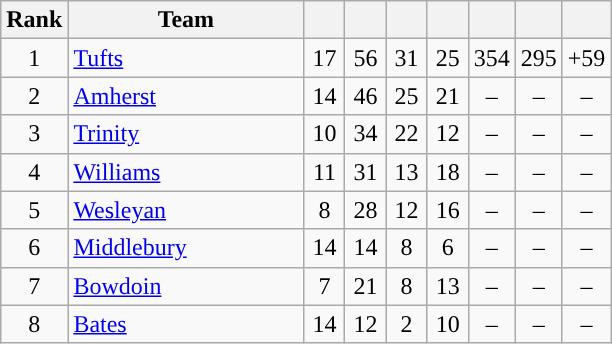<table class="wikitable sortable" style="text-align:center">
<tr>
<th width=20>Rank</th>
<th width=150>Team</th>
<th width=20></th>
<th width=20></th>
<th width=20></th>
<th width=20></th>
<th width=20></th>
<th width=20></th>
<th width=20></th>
</tr>
<tr>
<td>1</td>
<td align=left><a href='#'>Tufts</a></td>
<td>17</td>
<td>56</td>
<td>31</td>
<td>25</td>
<td>354</td>
<td>295</td>
<td>+59</td>
</tr>
<tr>
<td>2</td>
<td align=left><a href='#'>Amherst</a></td>
<td>14</td>
<td>46</td>
<td>25</td>
<td>21</td>
<td>–</td>
<td>–</td>
<td>–</td>
</tr>
<tr>
<td>3</td>
<td align=left><a href='#'>Trinity</a></td>
<td>10</td>
<td>34</td>
<td>22</td>
<td>12</td>
<td>–</td>
<td>–</td>
<td>–</td>
</tr>
<tr>
<td>4</td>
<td align=left><a href='#'>Williams</a></td>
<td>11</td>
<td>31</td>
<td>13</td>
<td>18</td>
<td>–</td>
<td>–</td>
<td>–</td>
</tr>
<tr>
<td>5</td>
<td align=left><a href='#'>Wesleyan</a></td>
<td>8</td>
<td>28</td>
<td>12</td>
<td>16</td>
<td>–</td>
<td>–</td>
<td>–</td>
</tr>
<tr>
<td>6</td>
<td align=left><a href='#'>Middlebury</a></td>
<td>14</td>
<td>14</td>
<td>8</td>
<td>6</td>
<td>–</td>
<td>–</td>
<td>–</td>
</tr>
<tr>
<td>7</td>
<td align=left><a href='#'>Bowdoin</a></td>
<td>7</td>
<td>21</td>
<td>8</td>
<td>13</td>
<td>–</td>
<td>–</td>
<td>–</td>
</tr>
<tr>
<td>8</td>
<td align=left><a href='#'>Bates</a></td>
<td>14</td>
<td>12</td>
<td>2</td>
<td>10</td>
<td>–</td>
<td>–</td>
<td>–</td>
</tr>
</table>
